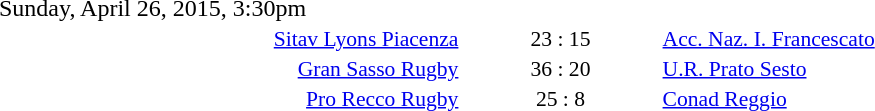<table style="width:70%;" cellspacing="1">
<tr>
<th width=35%></th>
<th width=15%></th>
<th></th>
</tr>
<tr>
<td>Sunday, April 26, 2015, 3:30pm</td>
</tr>
<tr style=font-size:90%>
<td align=right><a href='#'>Sitav Lyons Piacenza</a></td>
<td align=center>23 : 15</td>
<td><a href='#'>Acc. Naz. I. Francescato</a></td>
</tr>
<tr style=font-size:90%>
<td align=right><a href='#'>Gran Sasso Rugby</a></td>
<td align=center>36 : 20</td>
<td><a href='#'>U.R. Prato Sesto</a></td>
</tr>
<tr style=font-size:90%>
<td align=right><a href='#'>Pro Recco Rugby</a></td>
<td align=center>25 : 8</td>
<td><a href='#'>Conad Reggio</a></td>
</tr>
</table>
